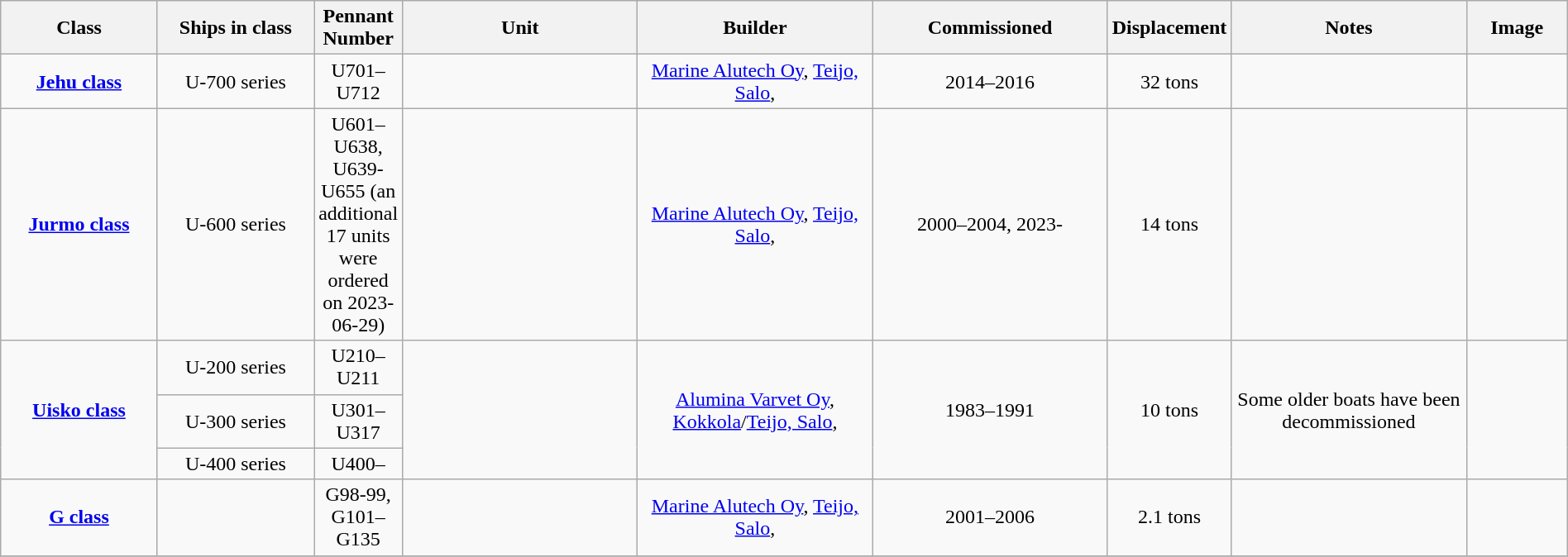<table class="wikitable" border="1" style="width:100%; text-align:center;">
<tr>
<th width="10%">Class</th>
<th width="10%">Ships in class</th>
<th width="5%">Pennant Number</th>
<th width="15%">Unit</th>
<th width="15%">Builder</th>
<th width="15%">Commissioned</th>
<th>Displacement</th>
<th width="15%">Notes</th>
<th width="80px">Image</th>
</tr>
<tr>
<td><strong><a href='#'>Jehu class</a></strong></td>
<td>U-700 series</td>
<td>U701–U712</td>
<td></td>
<td><a href='#'>Marine Alutech Oy</a>, <a href='#'>Teijo, Salo</a>, </td>
<td>2014–2016</td>
<td>32 tons</td>
<td></td>
<td></td>
</tr>
<tr>
<td><strong><a href='#'>Jurmo class</a></strong></td>
<td>U-600 series</td>
<td>U601–U638, U639-U655 (an additional 17 units were ordered on 2023-06-29)</td>
<td></td>
<td><a href='#'>Marine Alutech Oy</a>, <a href='#'>Teijo, Salo</a>, </td>
<td>2000–2004, 2023-</td>
<td>14 tons</td>
<td></td>
<td></td>
</tr>
<tr>
<td rowspan="3"><strong><a href='#'>Uisko class</a></strong></td>
<td>U-200 series</td>
<td>U210–U211</td>
<td rowspan="3"></td>
<td rowspan="3"><a href='#'>Alumina Varvet Oy</a>, <a href='#'>Kokkola</a>/<a href='#'>Teijo, Salo</a>, </td>
<td rowspan="3">1983–1991</td>
<td rowspan="3">10 tons</td>
<td rowspan="3">Some older boats have been decommissioned</td>
<td rowspan="3"></td>
</tr>
<tr>
<td>U-300 series</td>
<td>U301–U317</td>
</tr>
<tr>
<td>U-400 series</td>
<td>U400–</td>
</tr>
<tr>
<td><strong><a href='#'>G class</a></strong></td>
<td></td>
<td>G98-99, G101–G135</td>
<td></td>
<td><a href='#'>Marine Alutech Oy</a>, <a href='#'>Teijo, Salo</a>, </td>
<td>2001–2006</td>
<td>2.1 tons</td>
<td></td>
<td></td>
</tr>
<tr>
</tr>
</table>
